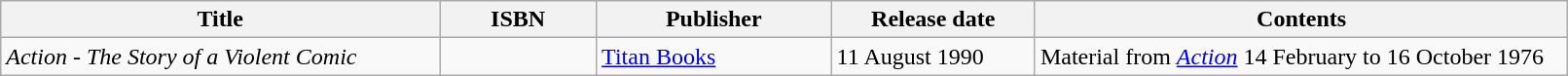<table class="wikitable" width="85%">
<tr>
<th width=28%>Title</th>
<th width=10%>ISBN</th>
<th width=15%>Publisher</th>
<th width=13%>Release date</th>
<th width=34%>Contents</th>
</tr>
<tr>
<td><em>Action - The Story of a Violent Comic</em></td>
<td></td>
<td><a href='#'>Titan Books</a></td>
<td>11 August 1990</td>
<td>Material from <em><a href='#'>Action</a></em> 14 February to 16 October 1976</td>
</tr>
</table>
